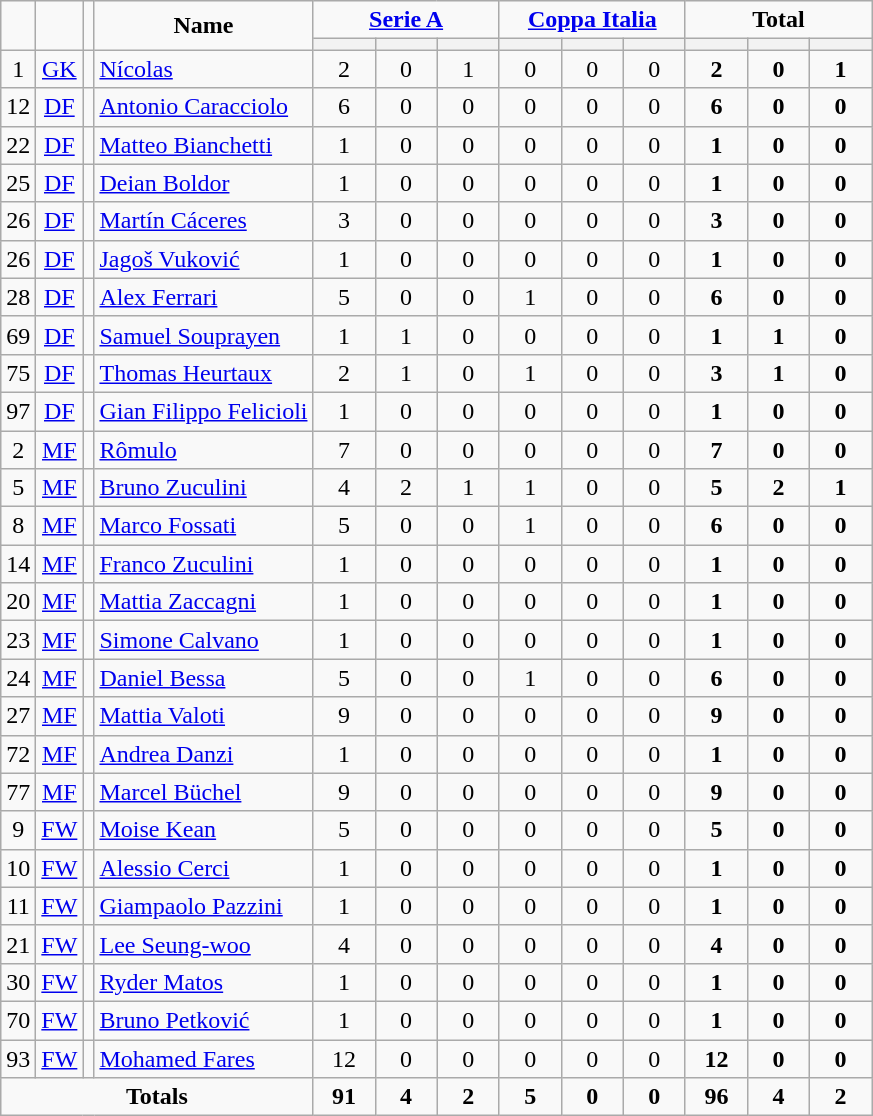<table class="wikitable" style="text-align:center;">
<tr>
<td rowspan="2" !width=15><strong></strong></td>
<td rowspan="2" !width=15><strong></strong></td>
<td rowspan="2" !width=15><strong></strong></td>
<td rowspan="2" !width=120><strong>Name</strong></td>
<td colspan="3"><strong><a href='#'>Serie A</a></strong></td>
<td colspan="3"><strong><a href='#'>Coppa Italia</a></strong></td>
<td colspan="3"><strong>Total</strong></td>
</tr>
<tr>
<th width=34; background:#fe9;"></th>
<th width=34; background:#fe9;"></th>
<th width=34; background:#ff8888;"></th>
<th width=34; background:#fe9;"></th>
<th width=34; background:#fe9;"></th>
<th width=34; background:#ff8888;"></th>
<th width=34; background:#fe9;"></th>
<th width=34; background:#fe9;"></th>
<th width=34; background:#ff8888;"></th>
</tr>
<tr>
<td>1</td>
<td><a href='#'>GK</a></td>
<td></td>
<td align=left><a href='#'>Nícolas</a></td>
<td>2</td>
<td>0</td>
<td>1</td>
<td>0</td>
<td>0</td>
<td>0</td>
<td><strong>2</strong></td>
<td><strong>0</strong></td>
<td><strong>1</strong></td>
</tr>
<tr>
<td>12</td>
<td><a href='#'>DF</a></td>
<td></td>
<td align=left><a href='#'>Antonio Caracciolo</a></td>
<td>6</td>
<td>0</td>
<td>0</td>
<td>0</td>
<td>0</td>
<td>0</td>
<td><strong>6</strong></td>
<td><strong>0</strong></td>
<td><strong>0</strong></td>
</tr>
<tr>
<td>22</td>
<td><a href='#'>DF</a></td>
<td></td>
<td align=left><a href='#'>Matteo Bianchetti</a></td>
<td>1</td>
<td>0</td>
<td>0</td>
<td>0</td>
<td>0</td>
<td>0</td>
<td><strong>1</strong></td>
<td><strong>0</strong></td>
<td><strong>0</strong></td>
</tr>
<tr>
<td>25</td>
<td><a href='#'>DF</a></td>
<td></td>
<td align=left><a href='#'>Deian Boldor</a></td>
<td>1</td>
<td>0</td>
<td>0</td>
<td>0</td>
<td>0</td>
<td>0</td>
<td><strong>1</strong></td>
<td><strong>0</strong></td>
<td><strong>0</strong></td>
</tr>
<tr>
<td>26</td>
<td><a href='#'>DF</a></td>
<td></td>
<td align=left><a href='#'>Martín Cáceres</a></td>
<td>3</td>
<td>0</td>
<td>0</td>
<td>0</td>
<td>0</td>
<td>0</td>
<td><strong>3</strong></td>
<td><strong>0</strong></td>
<td><strong>0</strong></td>
</tr>
<tr>
<td>26</td>
<td><a href='#'>DF</a></td>
<td></td>
<td align=left><a href='#'>Jagoš Vuković</a></td>
<td>1</td>
<td>0</td>
<td>0</td>
<td>0</td>
<td>0</td>
<td>0</td>
<td><strong>1</strong></td>
<td><strong>0</strong></td>
<td><strong>0</strong></td>
</tr>
<tr>
<td>28</td>
<td><a href='#'>DF</a></td>
<td></td>
<td align=left><a href='#'>Alex Ferrari</a></td>
<td>5</td>
<td>0</td>
<td>0</td>
<td>1</td>
<td>0</td>
<td>0</td>
<td><strong>6</strong></td>
<td><strong>0</strong></td>
<td><strong>0</strong></td>
</tr>
<tr>
<td>69</td>
<td><a href='#'>DF</a></td>
<td></td>
<td align=left><a href='#'>Samuel Souprayen</a></td>
<td>1</td>
<td>1</td>
<td>0</td>
<td>0</td>
<td>0</td>
<td>0</td>
<td><strong>1</strong></td>
<td><strong>1</strong></td>
<td><strong>0</strong></td>
</tr>
<tr>
<td>75</td>
<td><a href='#'>DF</a></td>
<td></td>
<td align=left><a href='#'>Thomas Heurtaux</a></td>
<td>2</td>
<td>1</td>
<td>0</td>
<td>1</td>
<td>0</td>
<td>0</td>
<td><strong>3</strong></td>
<td><strong>1</strong></td>
<td><strong>0</strong></td>
</tr>
<tr>
<td>97</td>
<td><a href='#'>DF</a></td>
<td></td>
<td align=left><a href='#'>Gian Filippo Felicioli</a></td>
<td>1</td>
<td>0</td>
<td>0</td>
<td>0</td>
<td>0</td>
<td>0</td>
<td><strong>1</strong></td>
<td><strong>0</strong></td>
<td><strong>0</strong></td>
</tr>
<tr>
<td>2</td>
<td><a href='#'>MF</a></td>
<td></td>
<td align=left><a href='#'>Rômulo</a></td>
<td>7</td>
<td>0</td>
<td>0</td>
<td>0</td>
<td>0</td>
<td>0</td>
<td><strong>7</strong></td>
<td><strong>0</strong></td>
<td><strong>0</strong></td>
</tr>
<tr>
<td>5</td>
<td><a href='#'>MF</a></td>
<td></td>
<td align=left><a href='#'>Bruno Zuculini</a></td>
<td>4</td>
<td>2</td>
<td>1</td>
<td>1</td>
<td>0</td>
<td>0</td>
<td><strong>5</strong></td>
<td><strong>2</strong></td>
<td><strong>1</strong></td>
</tr>
<tr>
<td>8</td>
<td><a href='#'>MF</a></td>
<td></td>
<td align=left><a href='#'>Marco Fossati</a></td>
<td>5</td>
<td>0</td>
<td>0</td>
<td>1</td>
<td>0</td>
<td>0</td>
<td><strong>6</strong></td>
<td><strong>0</strong></td>
<td><strong>0</strong></td>
</tr>
<tr>
<td>14</td>
<td><a href='#'>MF</a></td>
<td></td>
<td align=left><a href='#'>Franco Zuculini</a></td>
<td>1</td>
<td>0</td>
<td>0</td>
<td>0</td>
<td>0</td>
<td>0</td>
<td><strong>1</strong></td>
<td><strong>0</strong></td>
<td><strong>0</strong></td>
</tr>
<tr>
<td>20</td>
<td><a href='#'>MF</a></td>
<td></td>
<td align=left><a href='#'>Mattia Zaccagni</a></td>
<td>1</td>
<td>0</td>
<td>0</td>
<td>0</td>
<td>0</td>
<td>0</td>
<td><strong>1</strong></td>
<td><strong>0</strong></td>
<td><strong>0</strong></td>
</tr>
<tr>
<td>23</td>
<td><a href='#'>MF</a></td>
<td></td>
<td align=left><a href='#'>Simone Calvano</a></td>
<td>1</td>
<td>0</td>
<td>0</td>
<td>0</td>
<td>0</td>
<td>0</td>
<td><strong>1</strong></td>
<td><strong>0</strong></td>
<td><strong>0</strong></td>
</tr>
<tr>
<td>24</td>
<td><a href='#'>MF</a></td>
<td></td>
<td align=left><a href='#'>Daniel Bessa</a></td>
<td>5</td>
<td>0</td>
<td>0</td>
<td>1</td>
<td>0</td>
<td>0</td>
<td><strong>6</strong></td>
<td><strong>0</strong></td>
<td><strong>0</strong></td>
</tr>
<tr>
<td>27</td>
<td><a href='#'>MF</a></td>
<td></td>
<td align=left><a href='#'>Mattia Valoti</a></td>
<td>9</td>
<td>0</td>
<td>0</td>
<td>0</td>
<td>0</td>
<td>0</td>
<td><strong>9</strong></td>
<td><strong>0</strong></td>
<td><strong>0</strong></td>
</tr>
<tr>
<td>72</td>
<td><a href='#'>MF</a></td>
<td></td>
<td align=left><a href='#'>Andrea Danzi</a></td>
<td>1</td>
<td>0</td>
<td>0</td>
<td>0</td>
<td>0</td>
<td>0</td>
<td><strong>1</strong></td>
<td><strong>0</strong></td>
<td><strong>0</strong></td>
</tr>
<tr>
<td>77</td>
<td><a href='#'>MF</a></td>
<td></td>
<td align=left><a href='#'>Marcel Büchel</a></td>
<td>9</td>
<td>0</td>
<td>0</td>
<td>0</td>
<td>0</td>
<td>0</td>
<td><strong>9</strong></td>
<td><strong>0</strong></td>
<td><strong>0</strong></td>
</tr>
<tr>
<td>9</td>
<td><a href='#'>FW</a></td>
<td></td>
<td align=left><a href='#'>Moise Kean</a></td>
<td>5</td>
<td>0</td>
<td>0</td>
<td>0</td>
<td>0</td>
<td>0</td>
<td><strong>5</strong></td>
<td><strong>0</strong></td>
<td><strong>0</strong></td>
</tr>
<tr>
<td>10</td>
<td><a href='#'>FW</a></td>
<td></td>
<td align=left><a href='#'>Alessio Cerci</a></td>
<td>1</td>
<td>0</td>
<td>0</td>
<td>0</td>
<td>0</td>
<td>0</td>
<td><strong>1</strong></td>
<td><strong>0</strong></td>
<td><strong>0</strong></td>
</tr>
<tr>
<td>11</td>
<td><a href='#'>FW</a></td>
<td></td>
<td align=left><a href='#'>Giampaolo Pazzini</a></td>
<td>1</td>
<td>0</td>
<td>0</td>
<td>0</td>
<td>0</td>
<td>0</td>
<td><strong>1</strong></td>
<td><strong>0</strong></td>
<td><strong>0</strong></td>
</tr>
<tr>
<td>21</td>
<td><a href='#'>FW</a></td>
<td></td>
<td align=left><a href='#'>Lee Seung-woo</a></td>
<td>4</td>
<td>0</td>
<td>0</td>
<td>0</td>
<td>0</td>
<td>0</td>
<td><strong>4</strong></td>
<td><strong>0</strong></td>
<td><strong>0</strong></td>
</tr>
<tr>
<td>30</td>
<td><a href='#'>FW</a></td>
<td></td>
<td align=left><a href='#'>Ryder Matos</a></td>
<td>1</td>
<td>0</td>
<td>0</td>
<td>0</td>
<td>0</td>
<td>0</td>
<td><strong>1</strong></td>
<td><strong>0</strong></td>
<td><strong>0</strong></td>
</tr>
<tr>
<td>70</td>
<td><a href='#'>FW</a></td>
<td></td>
<td align=left><a href='#'>Bruno Petković</a></td>
<td>1</td>
<td>0</td>
<td>0</td>
<td>0</td>
<td>0</td>
<td>0</td>
<td><strong>1</strong></td>
<td><strong>0</strong></td>
<td><strong>0</strong></td>
</tr>
<tr>
<td>93</td>
<td><a href='#'>FW</a></td>
<td></td>
<td align=left><a href='#'>Mohamed Fares</a></td>
<td>12</td>
<td>0</td>
<td>0</td>
<td>0</td>
<td>0</td>
<td>0</td>
<td><strong>12</strong></td>
<td><strong>0</strong></td>
<td><strong>0</strong></td>
</tr>
<tr>
<td colspan=4><strong>Totals</strong></td>
<td><strong>91</strong></td>
<td><strong>4</strong></td>
<td><strong>2</strong></td>
<td><strong>5</strong></td>
<td><strong>0</strong></td>
<td><strong>0</strong></td>
<td><strong>96</strong></td>
<td><strong>4</strong></td>
<td><strong>2</strong></td>
</tr>
</table>
